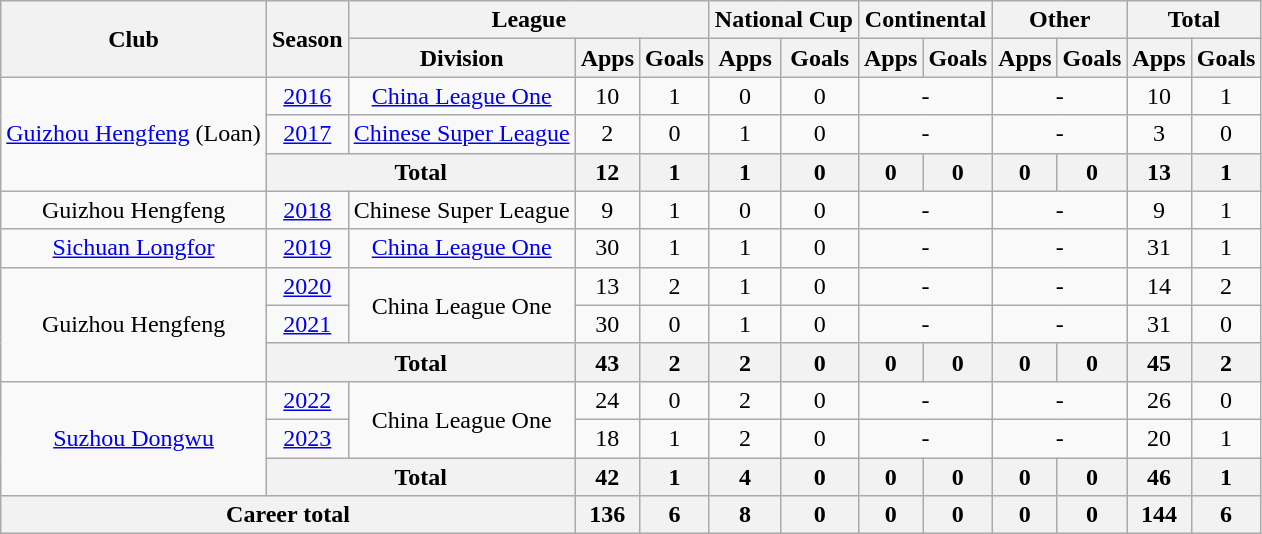<table class="wikitable" style="text-align: center">
<tr>
<th rowspan="2">Club</th>
<th rowspan="2">Season</th>
<th colspan="3">League</th>
<th colspan="2">National Cup</th>
<th colspan="2">Continental</th>
<th colspan="2">Other</th>
<th colspan="2">Total</th>
</tr>
<tr>
<th>Division</th>
<th>Apps</th>
<th>Goals</th>
<th>Apps</th>
<th>Goals</th>
<th>Apps</th>
<th>Goals</th>
<th>Apps</th>
<th>Goals</th>
<th>Apps</th>
<th>Goals</th>
</tr>
<tr>
<td rowspan=3><a href='#'>Guizhou Hengfeng</a> (Loan)</td>
<td><a href='#'>2016</a></td>
<td><a href='#'>China League One</a></td>
<td>10</td>
<td>1</td>
<td>0</td>
<td>0</td>
<td colspan="2">-</td>
<td colspan="2">-</td>
<td>10</td>
<td>1</td>
</tr>
<tr>
<td><a href='#'>2017</a></td>
<td><a href='#'>Chinese Super League</a></td>
<td>2</td>
<td>0</td>
<td>1</td>
<td>0</td>
<td colspan="2">-</td>
<td colspan="2">-</td>
<td>3</td>
<td>0</td>
</tr>
<tr>
<th colspan="2"><strong>Total</strong></th>
<th>12</th>
<th>1</th>
<th>1</th>
<th>0</th>
<th>0</th>
<th>0</th>
<th>0</th>
<th>0</th>
<th>13</th>
<th>1</th>
</tr>
<tr>
<td>Guizhou Hengfeng</td>
<td><a href='#'>2018</a></td>
<td>Chinese Super League</td>
<td>9</td>
<td>1</td>
<td>0</td>
<td>0</td>
<td colspan="2">-</td>
<td colspan="2">-</td>
<td>9</td>
<td>1</td>
</tr>
<tr>
<td><a href='#'>Sichuan Longfor</a></td>
<td><a href='#'>2019</a></td>
<td><a href='#'>China League One</a></td>
<td>30</td>
<td>1</td>
<td>1</td>
<td>0</td>
<td colspan="2">-</td>
<td colspan="2">-</td>
<td>31</td>
<td>1</td>
</tr>
<tr>
<td rowspan=3>Guizhou Hengfeng</td>
<td><a href='#'>2020</a></td>
<td rowspan=2>China League One</td>
<td>13</td>
<td>2</td>
<td>1</td>
<td>0</td>
<td colspan="2">-</td>
<td colspan="2">-</td>
<td>14</td>
<td>2</td>
</tr>
<tr>
<td><a href='#'>2021</a></td>
<td>30</td>
<td>0</td>
<td>1</td>
<td>0</td>
<td colspan="2">-</td>
<td colspan="2">-</td>
<td>31</td>
<td>0</td>
</tr>
<tr>
<th colspan="2"><strong>Total</strong></th>
<th>43</th>
<th>2</th>
<th>2</th>
<th>0</th>
<th>0</th>
<th>0</th>
<th>0</th>
<th>0</th>
<th>45</th>
<th>2</th>
</tr>
<tr>
<td rowspan=3><a href='#'>Suzhou Dongwu</a></td>
<td><a href='#'>2022</a></td>
<td rowspan=2>China League One</td>
<td>24</td>
<td>0</td>
<td>2</td>
<td>0</td>
<td colspan="2">-</td>
<td colspan="2">-</td>
<td>26</td>
<td>0</td>
</tr>
<tr>
<td><a href='#'>2023</a></td>
<td>18</td>
<td>1</td>
<td>2</td>
<td>0</td>
<td colspan="2">-</td>
<td colspan="2">-</td>
<td>20</td>
<td>1</td>
</tr>
<tr>
<th colspan="2"><strong>Total</strong></th>
<th>42</th>
<th>1</th>
<th>4</th>
<th>0</th>
<th>0</th>
<th>0</th>
<th>0</th>
<th>0</th>
<th>46</th>
<th>1</th>
</tr>
<tr>
<th colspan=3>Career total</th>
<th>136</th>
<th>6</th>
<th>8</th>
<th>0</th>
<th>0</th>
<th>0</th>
<th>0</th>
<th>0</th>
<th>144</th>
<th>6</th>
</tr>
</table>
